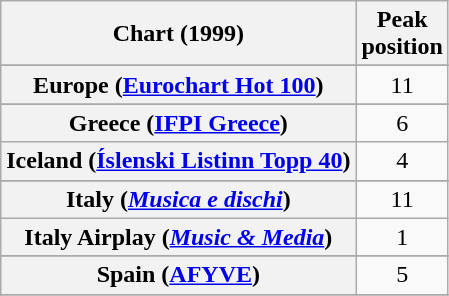<table class="wikitable sortable plainrowheaders" style="text-align:center">
<tr>
<th>Chart (1999)</th>
<th>Peak<br>position</th>
</tr>
<tr>
</tr>
<tr>
</tr>
<tr>
<th scope="row">Europe (<a href='#'>Eurochart Hot 100</a>)</th>
<td>11</td>
</tr>
<tr>
</tr>
<tr>
<th scope="row">Greece (<a href='#'>IFPI Greece</a>)</th>
<td>6</td>
</tr>
<tr>
<th scope="row">Iceland (<a href='#'>Íslenski Listinn Topp 40</a>)</th>
<td>4</td>
</tr>
<tr>
</tr>
<tr>
<th scope="row">Italy (<em><a href='#'>Musica e dischi</a></em>)</th>
<td>11</td>
</tr>
<tr>
<th scope="row">Italy Airplay (<em><a href='#'>Music & Media</a></em>)</th>
<td>1</td>
</tr>
<tr>
</tr>
<tr>
</tr>
<tr>
</tr>
<tr>
</tr>
<tr>
<th scope="row">Spain (<a href='#'>AFYVE</a>)</th>
<td>5</td>
</tr>
<tr>
</tr>
<tr>
</tr>
<tr>
</tr>
</table>
